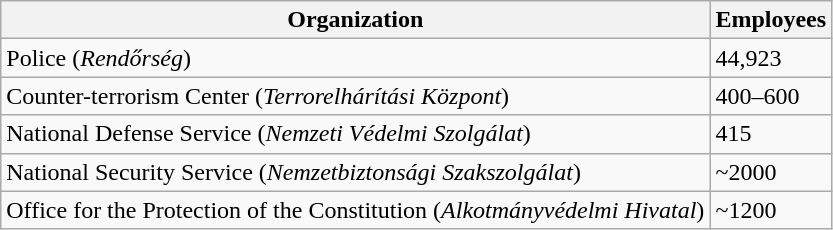<table class="wikitable">
<tr>
<th>Organization</th>
<th>Employees</th>
</tr>
<tr>
<td>Police (<em>Rendőrség</em>)</td>
<td>44,923</td>
</tr>
<tr>
<td>Counter-terrorism Center (<em>Terrorelhárítási Központ</em>)</td>
<td>400–600</td>
</tr>
<tr>
<td>National Defense Service (<em>Nemzeti Védelmi Szolgálat</em>)</td>
<td>415</td>
</tr>
<tr>
<td>National Security Service (<em>Nemzetbiztonsági Szakszolgálat</em>)</td>
<td>~2000</td>
</tr>
<tr>
<td>Office for the Protection of the Constitution (<em>Alkotmányvédelmi Hivatal</em>)</td>
<td>~1200</td>
</tr>
</table>
